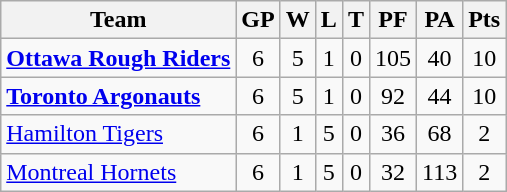<table class="wikitable">
<tr>
<th>Team</th>
<th>GP</th>
<th>W</th>
<th>L</th>
<th>T</th>
<th>PF</th>
<th>PA</th>
<th>Pts</th>
</tr>
<tr align="center">
<td align="left"><strong><a href='#'>Ottawa Rough Riders</a></strong></td>
<td>6</td>
<td>5</td>
<td>1</td>
<td>0</td>
<td>105</td>
<td>40</td>
<td>10</td>
</tr>
<tr align="center">
<td align="left"><strong><a href='#'>Toronto Argonauts</a></strong></td>
<td>6</td>
<td>5</td>
<td>1</td>
<td>0</td>
<td>92</td>
<td>44</td>
<td>10</td>
</tr>
<tr align="center">
<td align="left"><a href='#'>Hamilton Tigers</a></td>
<td>6</td>
<td>1</td>
<td>5</td>
<td>0</td>
<td>36</td>
<td>68</td>
<td>2</td>
</tr>
<tr align="center">
<td align="left"><a href='#'>Montreal Hornets</a></td>
<td>6</td>
<td>1</td>
<td>5</td>
<td>0</td>
<td>32</td>
<td>113</td>
<td>2</td>
</tr>
</table>
